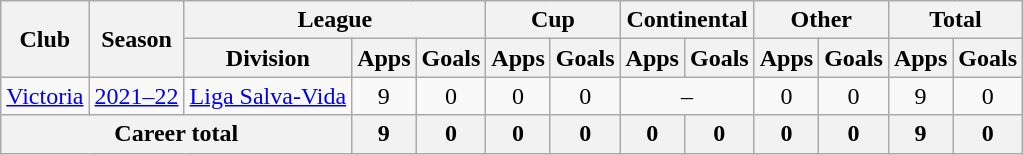<table class="wikitable" style="text-align: center">
<tr>
<th rowspan="2">Club</th>
<th rowspan="2">Season</th>
<th colspan="3">League</th>
<th colspan="2">Cup</th>
<th colspan="2">Continental</th>
<th colspan="2">Other</th>
<th colspan="2">Total</th>
</tr>
<tr>
<th>Division</th>
<th>Apps</th>
<th>Goals</th>
<th>Apps</th>
<th>Goals</th>
<th>Apps</th>
<th>Goals</th>
<th>Apps</th>
<th>Goals</th>
<th>Apps</th>
<th>Goals</th>
</tr>
<tr>
<td><a href='#'>Victoria</a></td>
<td><a href='#'>2021–22</a></td>
<td><a href='#'>Liga Salva-Vida</a></td>
<td>9</td>
<td>0</td>
<td>0</td>
<td>0</td>
<td colspan="2">–</td>
<td>0</td>
<td>0</td>
<td>9</td>
<td>0</td>
</tr>
<tr>
<th colspan=3>Career total</th>
<th>9</th>
<th>0</th>
<th>0</th>
<th>0</th>
<th>0</th>
<th>0</th>
<th>0</th>
<th>0</th>
<th>9</th>
<th>0</th>
</tr>
</table>
